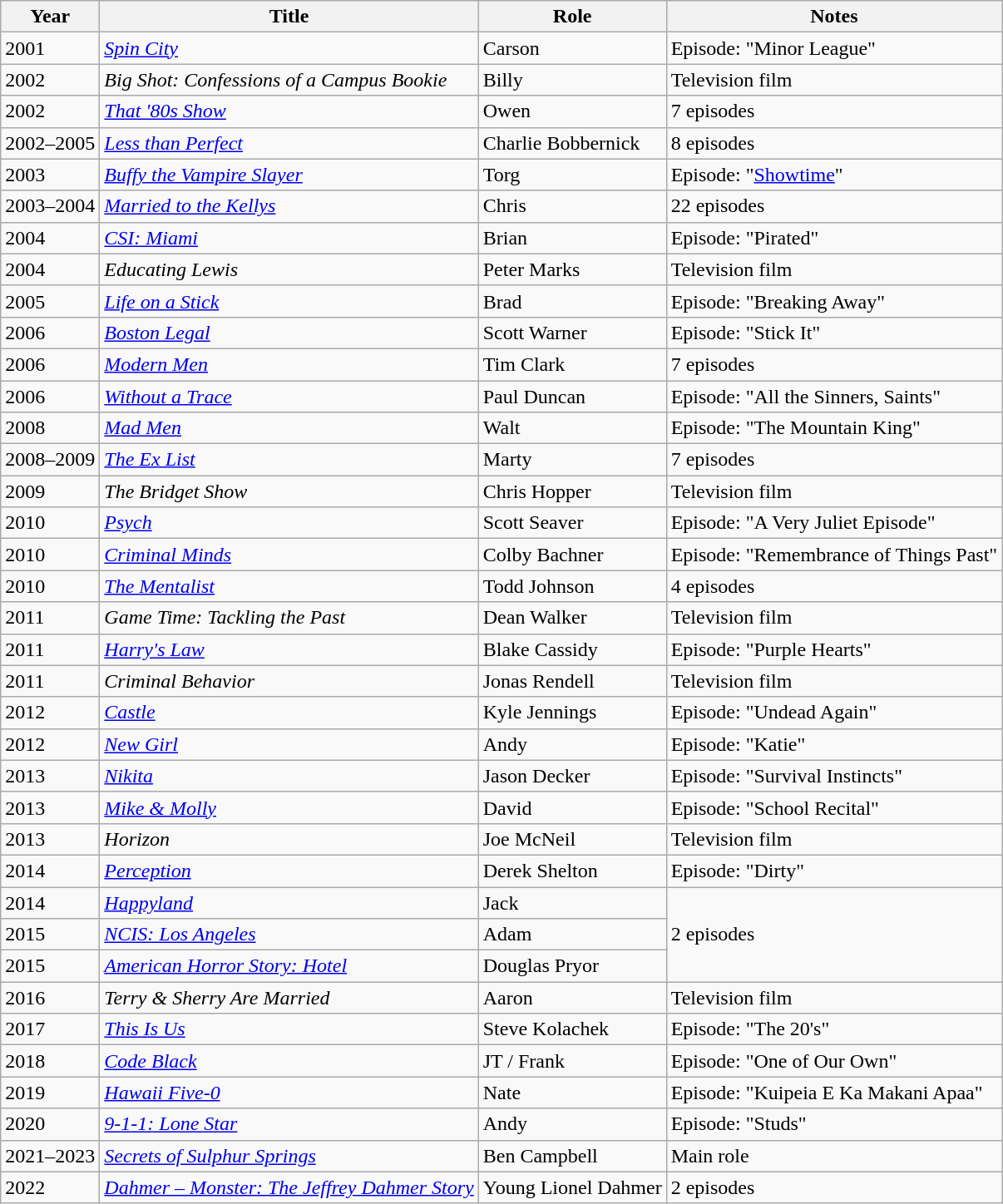<table class="wikitable sortable">
<tr>
<th>Year</th>
<th>Title</th>
<th>Role</th>
<th>Notes</th>
</tr>
<tr>
<td>2001</td>
<td><em><a href='#'>Spin City</a></em></td>
<td>Carson</td>
<td>Episode: "Minor League"</td>
</tr>
<tr>
<td>2002</td>
<td><em>Big Shot: Confessions of a Campus Bookie</em></td>
<td>Billy</td>
<td>Television film</td>
</tr>
<tr>
<td>2002</td>
<td><em><a href='#'>That '80s Show</a></em></td>
<td>Owen</td>
<td>7 episodes</td>
</tr>
<tr>
<td>2002–2005</td>
<td><em><a href='#'>Less than Perfect</a></em></td>
<td>Charlie Bobbernick</td>
<td>8 episodes</td>
</tr>
<tr>
<td>2003</td>
<td><em><a href='#'>Buffy the Vampire Slayer</a></em></td>
<td>Torg</td>
<td>Episode: "<a href='#'>Showtime</a>"</td>
</tr>
<tr>
<td>2003–2004</td>
<td><em><a href='#'>Married to the Kellys</a></em></td>
<td>Chris</td>
<td>22 episodes</td>
</tr>
<tr>
<td>2004</td>
<td><em><a href='#'>CSI: Miami</a></em></td>
<td>Brian</td>
<td>Episode: "Pirated"</td>
</tr>
<tr>
<td>2004</td>
<td><em>Educating Lewis</em></td>
<td>Peter Marks</td>
<td>Television film</td>
</tr>
<tr>
<td>2005</td>
<td><em><a href='#'>Life on a Stick</a></em></td>
<td>Brad</td>
<td>Episode: "Breaking Away"</td>
</tr>
<tr>
<td>2006</td>
<td><em><a href='#'>Boston Legal</a></em></td>
<td>Scott Warner</td>
<td>Episode: "Stick It"</td>
</tr>
<tr>
<td>2006</td>
<td><em><a href='#'>Modern Men</a></em></td>
<td>Tim Clark</td>
<td>7 episodes</td>
</tr>
<tr>
<td>2006</td>
<td><em><a href='#'>Without a Trace</a></em></td>
<td>Paul Duncan</td>
<td>Episode: "All the Sinners, Saints"</td>
</tr>
<tr>
<td>2008</td>
<td><em><a href='#'>Mad Men</a></em></td>
<td>Walt</td>
<td>Episode: "The Mountain King"</td>
</tr>
<tr>
<td>2008–2009</td>
<td><em><a href='#'>The Ex List</a></em></td>
<td>Marty</td>
<td>7 episodes</td>
</tr>
<tr>
<td>2009</td>
<td><em>The Bridget Show</em></td>
<td>Chris Hopper</td>
<td>Television film</td>
</tr>
<tr>
<td>2010</td>
<td><em><a href='#'>Psych</a></em></td>
<td>Scott Seaver</td>
<td>Episode: "A Very Juliet Episode"</td>
</tr>
<tr>
<td>2010</td>
<td><em><a href='#'>Criminal Minds</a></em></td>
<td>Colby Bachner</td>
<td>Episode: "Remembrance of Things Past"</td>
</tr>
<tr>
<td>2010</td>
<td><em><a href='#'>The Mentalist</a></em></td>
<td>Todd Johnson</td>
<td>4 episodes</td>
</tr>
<tr>
<td>2011</td>
<td><em>Game Time: Tackling the Past</em></td>
<td>Dean Walker</td>
<td>Television film</td>
</tr>
<tr>
<td>2011</td>
<td><em><a href='#'>Harry's Law</a></em></td>
<td>Blake Cassidy</td>
<td>Episode: "Purple Hearts"</td>
</tr>
<tr>
<td>2011</td>
<td><em>Criminal Behavior</em></td>
<td>Jonas Rendell</td>
<td>Television film</td>
</tr>
<tr>
<td>2012</td>
<td><a href='#'><em>Castle</em></a></td>
<td>Kyle Jennings</td>
<td>Episode: "Undead Again"</td>
</tr>
<tr>
<td>2012</td>
<td><em><a href='#'>New Girl</a></em></td>
<td>Andy</td>
<td>Episode: "Katie"</td>
</tr>
<tr>
<td>2013</td>
<td><a href='#'><em>Nikita</em></a></td>
<td>Jason Decker</td>
<td>Episode: "Survival Instincts"</td>
</tr>
<tr>
<td>2013</td>
<td><em><a href='#'>Mike & Molly</a></em></td>
<td>David</td>
<td>Episode: "School Recital"</td>
</tr>
<tr>
<td>2013</td>
<td><em>Horizon</em></td>
<td>Joe McNeil</td>
<td>Television film</td>
</tr>
<tr>
<td>2014</td>
<td><a href='#'><em>Perception</em></a></td>
<td>Derek Shelton</td>
<td>Episode: "Dirty"</td>
</tr>
<tr>
<td>2014</td>
<td><a href='#'><em>Happyland</em></a></td>
<td>Jack</td>
<td rowspan="3">2 episodes</td>
</tr>
<tr>
<td>2015</td>
<td><em><a href='#'>NCIS: Los Angeles</a></em></td>
<td>Adam</td>
</tr>
<tr>
<td>2015</td>
<td><em><a href='#'>American Horror Story: Hotel</a></em></td>
<td>Douglas Pryor</td>
</tr>
<tr>
<td>2016</td>
<td><em>Terry & Sherry Are Married</em></td>
<td>Aaron</td>
<td>Television film</td>
</tr>
<tr>
<td>2017</td>
<td><em><a href='#'>This Is Us</a></em></td>
<td>Steve Kolachek</td>
<td>Episode: "The 20's"</td>
</tr>
<tr>
<td>2018</td>
<td><a href='#'><em>Code Black</em></a></td>
<td>JT / Frank</td>
<td>Episode: "One of Our Own"</td>
</tr>
<tr>
<td>2019</td>
<td><a href='#'><em>Hawaii Five-0</em></a></td>
<td>Nate</td>
<td>Episode: "Kuipeia E Ka Makani Apaa"</td>
</tr>
<tr>
<td>2020</td>
<td><em><a href='#'>9-1-1: Lone Star</a></em></td>
<td>Andy</td>
<td>Episode: "Studs"</td>
</tr>
<tr>
<td>2021–2023</td>
<td><em><a href='#'>Secrets of Sulphur Springs</a></em></td>
<td>Ben Campbell</td>
<td>Main role</td>
</tr>
<tr>
<td>2022</td>
<td><em><a href='#'>Dahmer – Monster: The Jeffrey Dahmer Story</a></em></td>
<td>Young Lionel Dahmer</td>
<td>2 episodes</td>
</tr>
</table>
